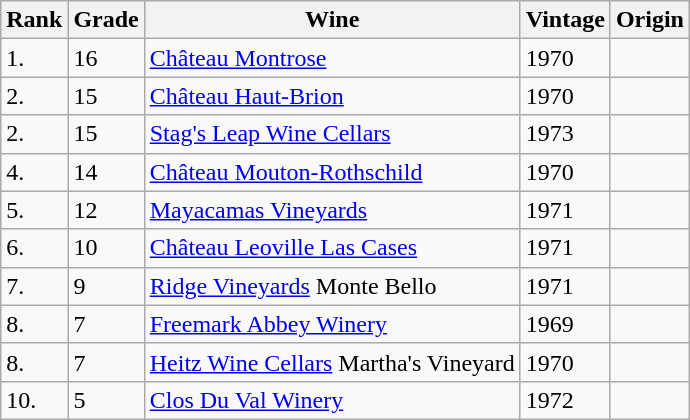<table class="wikitable">
<tr>
<th>Rank</th>
<th>Grade</th>
<th>Wine</th>
<th>Vintage</th>
<th>Origin</th>
</tr>
<tr>
<td>1.</td>
<td>16</td>
<td><a href='#'>Château Montrose</a></td>
<td>1970</td>
<td></td>
</tr>
<tr>
<td>2.</td>
<td>15</td>
<td><a href='#'>Château Haut-Brion</a></td>
<td>1970</td>
<td></td>
</tr>
<tr>
<td>2.</td>
<td>15</td>
<td><a href='#'>Stag's Leap Wine Cellars</a></td>
<td>1973</td>
<td></td>
</tr>
<tr>
<td>4.</td>
<td>14</td>
<td><a href='#'>Château Mouton-Rothschild</a></td>
<td>1970</td>
<td></td>
</tr>
<tr>
<td>5.</td>
<td>12</td>
<td><a href='#'>Mayacamas Vineyards</a></td>
<td>1971</td>
<td></td>
</tr>
<tr>
<td>6.</td>
<td>10</td>
<td><a href='#'>Château Leoville Las Cases</a></td>
<td>1971</td>
<td></td>
</tr>
<tr>
<td>7.</td>
<td>9</td>
<td><a href='#'>Ridge Vineyards</a> Monte Bello</td>
<td>1971</td>
<td></td>
</tr>
<tr>
<td>8.</td>
<td>7</td>
<td><a href='#'>Freemark Abbey Winery</a></td>
<td>1969</td>
<td></td>
</tr>
<tr>
<td>8.</td>
<td>7</td>
<td><a href='#'>Heitz Wine Cellars</a> Martha's Vineyard</td>
<td>1970</td>
<td></td>
</tr>
<tr>
<td>10.</td>
<td>5</td>
<td><a href='#'>Clos Du Val Winery</a></td>
<td>1972</td>
<td></td>
</tr>
</table>
